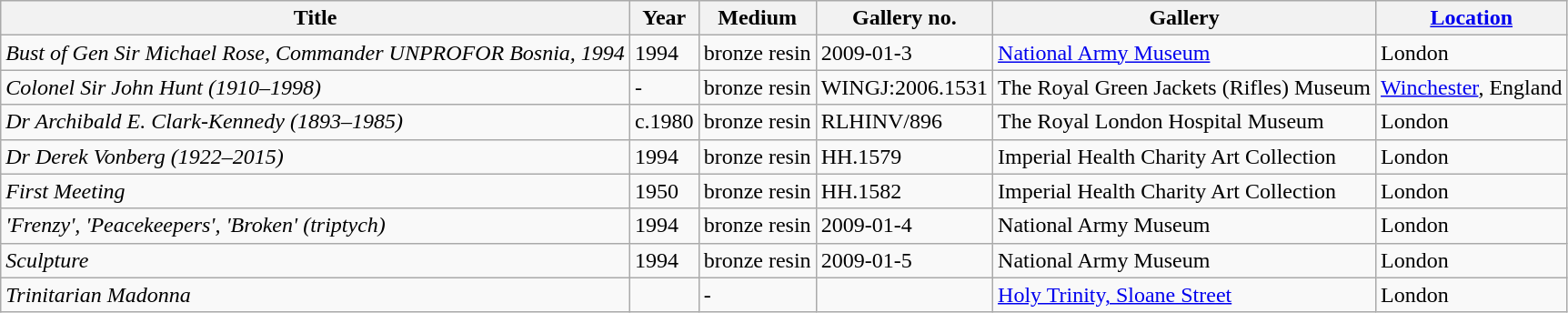<table class="wikitable">
<tr>
<th>Title</th>
<th>Year</th>
<th>Medium</th>
<th>Gallery no.</th>
<th>Gallery</th>
<th><a href='#'>Location</a></th>
</tr>
<tr>
<td><em>Bust of Gen Sir Michael Rose, Commander UNPROFOR Bosnia, 1994</em></td>
<td>1994</td>
<td>bronze resin</td>
<td>2009-01-3</td>
<td><a href='#'>National Army Museum</a></td>
<td>London</td>
</tr>
<tr>
<td><em>Colonel Sir John Hunt (1910–1998)</em></td>
<td>-</td>
<td>bronze resin</td>
<td>WINGJ:2006.1531</td>
<td>The Royal Green Jackets (Rifles) Museum</td>
<td><a href='#'>Winchester</a>, England</td>
</tr>
<tr>
<td><em>Dr Archibald E. Clark-Kennedy (1893–1985)</em></td>
<td>c.1980</td>
<td>bronze resin</td>
<td>RLHINV/896</td>
<td>The Royal London Hospital Museum</td>
<td>London</td>
</tr>
<tr>
<td><em>Dr Derek Vonberg (1922–2015)</em></td>
<td>1994</td>
<td>bronze resin</td>
<td>HH.1579</td>
<td>Imperial Health Charity Art Collection</td>
<td>London</td>
</tr>
<tr>
<td><em>First Meeting</em></td>
<td>1950</td>
<td>bronze resin</td>
<td>HH.1582</td>
<td>Imperial Health Charity Art Collection</td>
<td>London</td>
</tr>
<tr>
<td><em>'Frenzy', 'Peacekeepers', 'Broken' (triptych)</em></td>
<td>1994</td>
<td>bronze resin</td>
<td>2009-01-4</td>
<td>National Army Museum</td>
<td>London</td>
</tr>
<tr>
<td><em>Sculpture</em></td>
<td>1994</td>
<td>bronze resin</td>
<td>2009-01-5</td>
<td>National Army Museum</td>
<td>London</td>
</tr>
<tr>
<td><em>Trinitarian Madonna</em></td>
<td></td>
<td>-</td>
<td></td>
<td><a href='#'>Holy Trinity, Sloane Street</a></td>
<td>London</td>
</tr>
</table>
